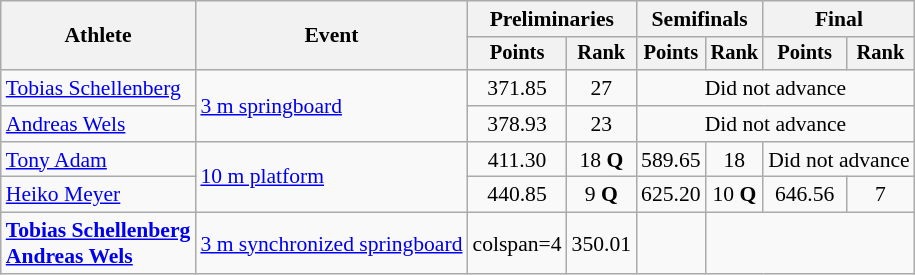<table class=wikitable style="font-size:90%">
<tr>
<th rowspan="2">Athlete</th>
<th rowspan="2">Event</th>
<th colspan="2">Preliminaries</th>
<th colspan="2">Semifinals</th>
<th colspan="2">Final</th>
</tr>
<tr style="font-size:95%">
<th>Points</th>
<th>Rank</th>
<th>Points</th>
<th>Rank</th>
<th>Points</th>
<th>Rank</th>
</tr>
<tr align=center>
<td align=left><a href='#'>Tobias Schellenberg</a></td>
<td align=left rowspan=2><a href='#'>3 m springboard</a></td>
<td>371.85</td>
<td>27</td>
<td colspan=4>Did not advance</td>
</tr>
<tr align=center>
<td align=left><a href='#'>Andreas Wels</a></td>
<td>378.93</td>
<td>23</td>
<td colspan=4>Did not advance</td>
</tr>
<tr align=center>
<td align=left><a href='#'>Tony Adam</a></td>
<td align=left rowspan=2><a href='#'>10 m platform</a></td>
<td>411.30</td>
<td>18 <strong>Q</strong></td>
<td>589.65</td>
<td>18</td>
<td colspan=2>Did not advance</td>
</tr>
<tr align=center>
<td align=left><a href='#'>Heiko Meyer</a></td>
<td>440.85</td>
<td>9 <strong>Q</strong></td>
<td>625.20</td>
<td>10 <strong>Q</strong></td>
<td>646.56</td>
<td>7</td>
</tr>
<tr align=center>
<td align=left><strong><a href='#'>Tobias Schellenberg</a><br><a href='#'>Andreas Wels</a></strong></td>
<td align=left><a href='#'>3 m synchronized springboard</a></td>
<td>colspan=4 </td>
<td>350.01</td>
<td></td>
</tr>
</table>
